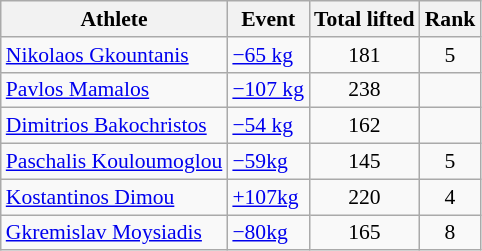<table class="wikitable" style="font-size:90%">
<tr>
<th>Athlete</th>
<th>Event</th>
<th>Total lifted</th>
<th>Rank</th>
</tr>
<tr align=center>
<td align=left><a href='#'>Nikolaos Gkountanis</a></td>
<td align=left><a href='#'>−65 kg</a></td>
<td>181</td>
<td>5</td>
</tr>
<tr align=center>
<td align=left><a href='#'>Pavlos Mamalos</a></td>
<td align=left><a href='#'>−107 kg</a></td>
<td>238</td>
<td></td>
</tr>
<tr align=center>
<td align=left><a href='#'>Dimitrios Bakochristos</a></td>
<td align=left><a href='#'>−54 kg</a></td>
<td>162</td>
<td></td>
</tr>
<tr align=center>
<td align=left><a href='#'>Paschalis Kouloumoglou</a></td>
<td align=left><a href='#'>−59kg</a></td>
<td>145</td>
<td>5</td>
</tr>
<tr align=center>
<td align=left><a href='#'>Kostantinos Dimou</a></td>
<td align=left><a href='#'>+107kg</a></td>
<td>220</td>
<td>4</td>
</tr>
<tr align=center>
<td align=left><a href='#'>Gkremislav Moysiadis</a></td>
<td align=left><a href='#'>−80kg</a></td>
<td>165</td>
<td>8</td>
</tr>
</table>
